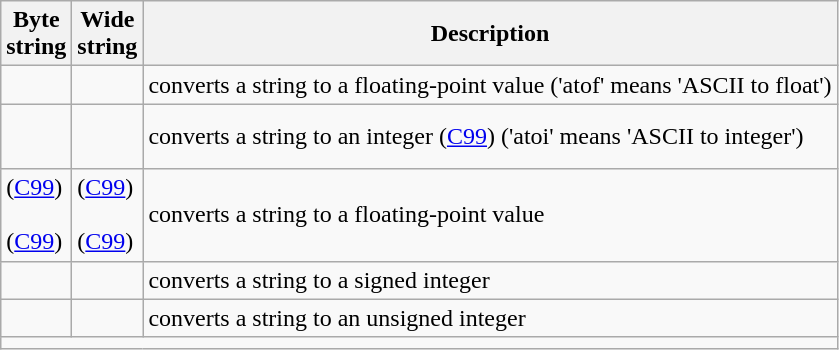<table class="wikitable" style="margin-right: 1.5em;">
<tr>
<th>Byte<br>string</th>
<th>Wide<br>string</th>
<th>Description</th>
</tr>
<tr>
<td></td>
<td></td>
<td>converts a string to a floating-point value ('atof' means 'ASCII to float')</td>
</tr>
<tr>
<td><br><br></td>
<td></td>
<td>converts a string to an integer (<a href='#'>C99</a>) ('atoi' means 'ASCII to integer')</td>
</tr>
<tr>
<td> (<a href='#'>C99</a>)<br><br> (<a href='#'>C99</a>)</td>
<td> (<a href='#'>C99</a>)<br><br> (<a href='#'>C99</a>)</td>
<td>converts a string to a floating-point value</td>
</tr>
<tr>
<td><br></td>
<td><br></td>
<td>converts a string to a signed integer</td>
</tr>
<tr>
<td><br></td>
<td><br></td>
<td>converts a string to an unsigned integer</td>
</tr>
<tr>
<td colspan=3></td>
</tr>
</table>
